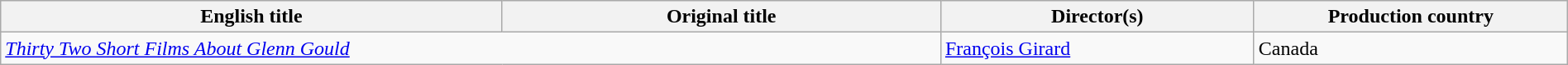<table class="sortable wikitable" width="100%" cellpadding="5">
<tr>
<th scope="col" width="32%">English title</th>
<th scope="col" width="28%">Original title</th>
<th scope="col" width="20%">Director(s)</th>
<th scope="col" width="20%">Production country</th>
</tr>
<tr>
<td colspan=2><em><a href='#'>Thirty Two Short Films About Glenn Gould</a></em></td>
<td><a href='#'>François Girard</a></td>
<td>Canada</td>
</tr>
</table>
